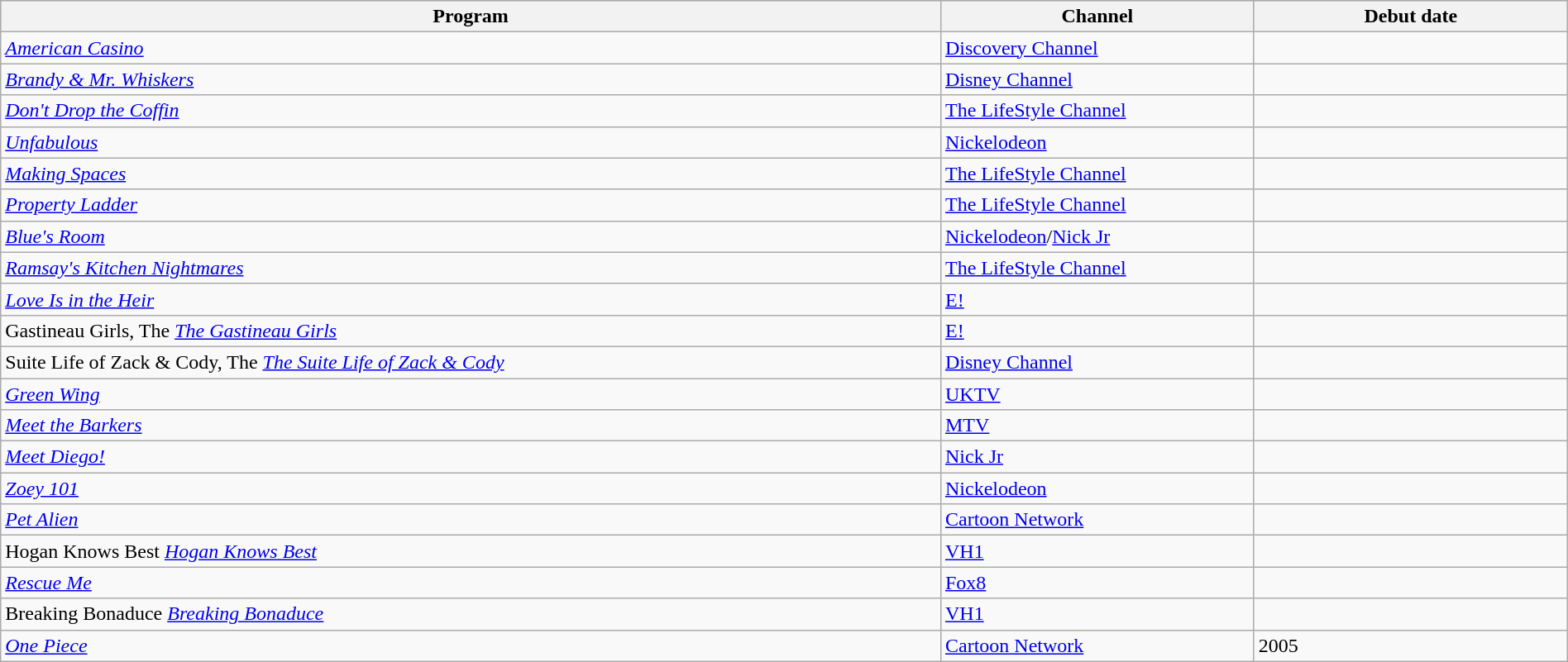<table class="wikitable sortable" width="100%" style="ofont-size:90%;">
<tr bgcolor="#C1D8FF" style="background:#C1D8FF;">
<th width=60%>Program</th>
<th width=20%>Channel</th>
<th width=20%>Debut date</th>
</tr>
<tr>
<td> <em><a href='#'>American Casino</a></em></td>
<td><a href='#'>Discovery Channel</a></td>
<td></td>
</tr>
<tr>
<td> <em><a href='#'>Brandy & Mr. Whiskers</a></em></td>
<td><a href='#'>Disney Channel</a></td>
<td></td>
</tr>
<tr>
<td> <em><a href='#'>Don't Drop the Coffin</a></em></td>
<td><a href='#'>The LifeStyle Channel</a></td>
<td></td>
</tr>
<tr>
<td> <em><a href='#'>Unfabulous</a></em></td>
<td><a href='#'>Nickelodeon</a></td>
<td></td>
</tr>
<tr>
<td> <em><a href='#'>Making Spaces</a></em></td>
<td><a href='#'>The LifeStyle Channel</a></td>
<td></td>
</tr>
<tr>
<td> <em><a href='#'>Property Ladder</a></em></td>
<td><a href='#'>The LifeStyle Channel</a></td>
<td></td>
</tr>
<tr>
<td> <em><a href='#'>Blue's Room</a></em></td>
<td><a href='#'>Nickelodeon</a>/<a href='#'>Nick Jr</a></td>
<td></td>
</tr>
<tr>
<td> <em><a href='#'>Ramsay's Kitchen Nightmares</a></em></td>
<td><a href='#'>The LifeStyle Channel</a></td>
<td></td>
</tr>
<tr>
<td> <em><a href='#'>Love Is in the Heir</a></em></td>
<td><a href='#'>E!</a></td>
<td></td>
</tr>
<tr>
<td><span>Gastineau Girls, The</span>  <em><a href='#'>The Gastineau Girls</a></em></td>
<td><a href='#'>E!</a></td>
<td></td>
</tr>
<tr>
<td><span>Suite Life of Zack & Cody, The</span>  <em><a href='#'>The Suite Life of Zack & Cody</a></em></td>
<td><a href='#'>Disney Channel</a></td>
<td></td>
</tr>
<tr>
<td> <em><a href='#'>Green Wing</a></em></td>
<td><a href='#'>UKTV</a></td>
<td></td>
</tr>
<tr>
<td> <em><a href='#'>Meet the Barkers</a></em></td>
<td><a href='#'>MTV</a></td>
<td></td>
</tr>
<tr>
<td> <em><a href='#'>Meet Diego!</a></em></td>
<td><a href='#'>Nick Jr</a></td>
<td></td>
</tr>
<tr>
<td> <em><a href='#'>Zoey 101</a></em></td>
<td><a href='#'>Nickelodeon</a></td>
<td></td>
</tr>
<tr>
<td> <em><a href='#'>Pet Alien</a></em></td>
<td><a href='#'>Cartoon Network</a></td>
<td></td>
</tr>
<tr>
<td><span>Hogan Knows Best</span>  <em><a href='#'>Hogan Knows Best</a></em></td>
<td><a href='#'>VH1</a></td>
<td></td>
</tr>
<tr>
<td> <em><a href='#'>Rescue Me</a></em></td>
<td><a href='#'>Fox8</a></td>
<td></td>
</tr>
<tr>
<td><span>Breaking Bonaduce</span>  <em><a href='#'>Breaking Bonaduce</a></em></td>
<td><a href='#'>VH1</a></td>
<td> </td>
</tr>
<tr>
<td> <em><a href='#'>One Piece</a></em></td>
<td><a href='#'>Cartoon Network</a></td>
<td>2005</td>
</tr>
</table>
